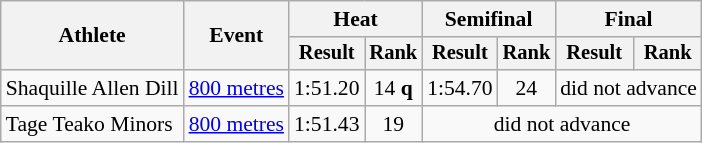<table class="wikitable" style="font-size:90%">
<tr>
<th rowspan="2">Athlete</th>
<th rowspan="2">Event</th>
<th colspan="2">Heat</th>
<th colspan="2">Semifinal</th>
<th colspan="2">Final</th>
</tr>
<tr style="font-size:95%">
<th>Result</th>
<th>Rank</th>
<th>Result</th>
<th>Rank</th>
<th>Result</th>
<th>Rank</th>
</tr>
<tr align="center">
<td align="left">Shaquille Allen Dill</td>
<td align="left"><a href='#'>800 metres</a></td>
<td>1:51.20</td>
<td>14 <strong>q</strong></td>
<td>1:54.70</td>
<td>24</td>
<td colspan=3>did not advance</td>
</tr>
<tr align="center">
<td align="left">Tage Teako Minors</td>
<td align="left"><a href='#'>800 metres</a></td>
<td>1:51.43</td>
<td>19</td>
<td colspan=4>did not advance</td>
</tr>
</table>
